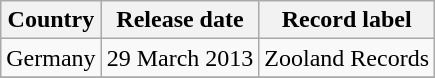<table class="wikitable">
<tr>
<th>Country</th>
<th>Release date</th>
<th>Record label</th>
</tr>
<tr>
<td>Germany</td>
<td>29 March 2013</td>
<td>Zooland Records</td>
</tr>
<tr>
</tr>
</table>
